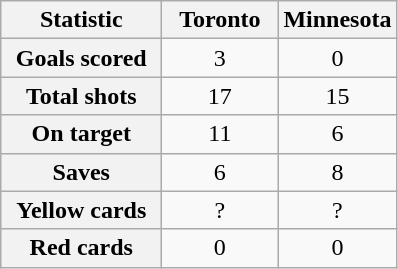<table class="wikitable plainrowheaders" style="text-align:center">
<tr>
<th scope=col width=100>Statistic</th>
<th scope=col width=70>Toronto</th>
<th scope=col width=70>Minnesota</th>
</tr>
<tr>
<th scope=row>Goals scored</th>
<td>3</td>
<td>0</td>
</tr>
<tr>
<th scope=row>Total shots</th>
<td>17</td>
<td>15</td>
</tr>
<tr>
<th scope=row>On target</th>
<td>11</td>
<td>6</td>
</tr>
<tr>
<th scope=row>Saves</th>
<td>6</td>
<td>8</td>
</tr>
<tr>
<th scope=row>Yellow cards</th>
<td>?</td>
<td>?</td>
</tr>
<tr>
<th scope=row>Red cards</th>
<td>0</td>
<td>0</td>
</tr>
</table>
